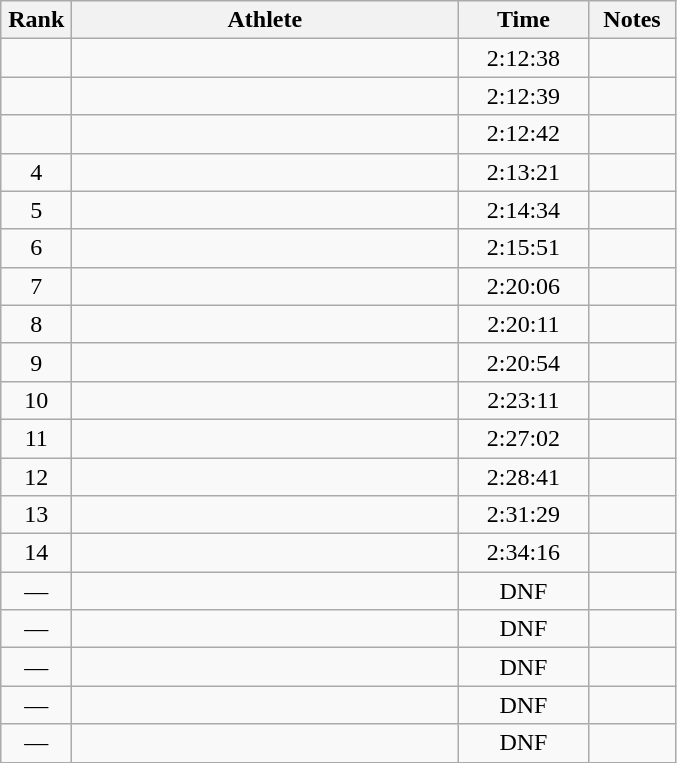<table class="wikitable" style="text-align:center">
<tr>
<th width=40>Rank</th>
<th width=250>Athlete</th>
<th width=80>Time</th>
<th width=50>Notes</th>
</tr>
<tr>
<td></td>
<td align=left></td>
<td>2:12:38</td>
<td></td>
</tr>
<tr>
<td></td>
<td align=left></td>
<td>2:12:39</td>
<td></td>
</tr>
<tr>
<td></td>
<td align=left></td>
<td>2:12:42</td>
<td></td>
</tr>
<tr>
<td>4</td>
<td align=left></td>
<td>2:13:21</td>
<td></td>
</tr>
<tr>
<td>5</td>
<td align=left></td>
<td>2:14:34</td>
<td></td>
</tr>
<tr>
<td>6</td>
<td align=left></td>
<td>2:15:51</td>
<td></td>
</tr>
<tr>
<td>7</td>
<td align=left></td>
<td>2:20:06</td>
<td></td>
</tr>
<tr>
<td>8</td>
<td align=left></td>
<td>2:20:11</td>
<td></td>
</tr>
<tr>
<td>9</td>
<td align=left></td>
<td>2:20:54</td>
<td></td>
</tr>
<tr>
<td>10</td>
<td align=left></td>
<td>2:23:11</td>
<td></td>
</tr>
<tr>
<td>11</td>
<td align=left></td>
<td>2:27:02</td>
<td></td>
</tr>
<tr>
<td>12</td>
<td align=left></td>
<td>2:28:41</td>
<td></td>
</tr>
<tr>
<td>13</td>
<td align=left></td>
<td>2:31:29</td>
<td></td>
</tr>
<tr>
<td>14</td>
<td align=left></td>
<td>2:34:16</td>
<td></td>
</tr>
<tr>
<td>—</td>
<td align=left></td>
<td>DNF</td>
<td></td>
</tr>
<tr>
<td>—</td>
<td align=left></td>
<td>DNF</td>
<td></td>
</tr>
<tr>
<td>—</td>
<td align=left></td>
<td>DNF</td>
<td></td>
</tr>
<tr>
<td>—</td>
<td align=left></td>
<td>DNF</td>
<td></td>
</tr>
<tr>
<td>—</td>
<td align=left></td>
<td>DNF</td>
<td></td>
</tr>
</table>
